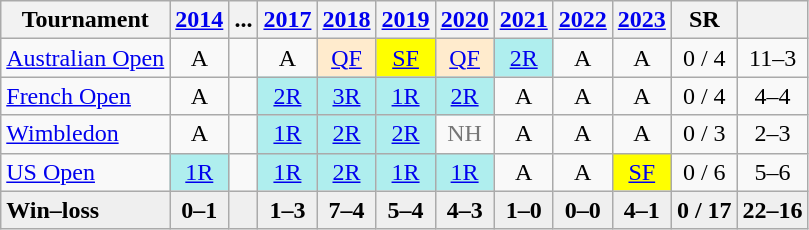<table class="wikitable" style="text-align:center;">
<tr>
<th>Tournament</th>
<th><a href='#'>2014</a></th>
<th>...</th>
<th><a href='#'>2017</a></th>
<th><a href='#'>2018</a></th>
<th><a href='#'>2019</a></th>
<th><a href='#'>2020</a></th>
<th><a href='#'>2021</a></th>
<th><a href='#'>2022</a></th>
<th><a href='#'>2023</a></th>
<th>SR</th>
<th></th>
</tr>
<tr>
<td align="left"><a href='#'>Australian Open</a></td>
<td>A</td>
<td></td>
<td>A</td>
<td bgcolor="ffebcd"><a href='#'>QF</a></td>
<td bgcolor="yellow"><a href='#'>SF</a></td>
<td bgcolor="ffebcd"><a href='#'>QF</a></td>
<td bgcolor="afeeee"><a href='#'>2R</a></td>
<td>A</td>
<td>A</td>
<td>0 / 4</td>
<td>11–3</td>
</tr>
<tr>
<td align="left"><a href='#'>French Open</a></td>
<td>A</td>
<td></td>
<td bgcolor="afeeee"><a href='#'>2R</a></td>
<td bgcolor="afeeee"><a href='#'>3R</a></td>
<td bgcolor="afeeee"><a href='#'>1R</a></td>
<td bgcolor="afeeee"><a href='#'>2R</a></td>
<td>A</td>
<td>A</td>
<td>A</td>
<td>0 / 4</td>
<td>4–4</td>
</tr>
<tr>
<td align="left"><a href='#'>Wimbledon</a></td>
<td>A</td>
<td></td>
<td bgcolor="afeeee"><a href='#'>1R</a></td>
<td bgcolor="afeeee"><a href='#'>2R</a></td>
<td bgcolor="afeeee"><a href='#'>2R</a></td>
<td style="color:#767676;">NH</td>
<td>A</td>
<td>A</td>
<td>A</td>
<td>0 / 3</td>
<td>2–3</td>
</tr>
<tr>
<td align="left"><a href='#'>US Open</a></td>
<td bgcolor="afeeee"><a href='#'>1R</a></td>
<td></td>
<td bgcolor="afeeee"><a href='#'>1R</a></td>
<td bgcolor="afeeee"><a href='#'>2R</a></td>
<td bgcolor="afeeee"><a href='#'>1R</a></td>
<td bgcolor="afeeee"><a href='#'>1R</a></td>
<td>A</td>
<td>A</td>
<td bgcolor=yellow><a href='#'>SF</a></td>
<td>0 / 6</td>
<td>5–6</td>
</tr>
<tr style="background:#efefef;font-weight:bold;">
<td align="left">Win–loss</td>
<td>0–1</td>
<td></td>
<td>1–3</td>
<td>7–4</td>
<td>5–4</td>
<td>4–3</td>
<td>1–0</td>
<td>0–0</td>
<td>4–1</td>
<td>0 / 17</td>
<td>22–16</td>
</tr>
</table>
